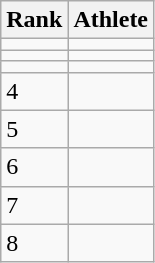<table class="wikitable" style="text-align:left">
<tr>
<th>Rank</th>
<th>Athlete</th>
</tr>
<tr>
<td></td>
<td></td>
</tr>
<tr>
<td></td>
<td></td>
</tr>
<tr>
<td></td>
<td></td>
</tr>
<tr>
<td>4</td>
<td></td>
</tr>
<tr>
<td>5</td>
<td></td>
</tr>
<tr>
<td>6</td>
<td></td>
</tr>
<tr>
<td>7</td>
<td></td>
</tr>
<tr>
<td>8</td>
<td></td>
</tr>
</table>
